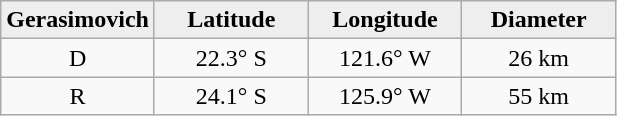<table class="wikitable">
<tr>
<th width="25%" style="background:#eeeeee;">Gerasimovich</th>
<th width="25%" style="background:#eeeeee;">Latitude</th>
<th width="25%" style="background:#eeeeee;">Longitude</th>
<th width="25%" style="background:#eeeeee;">Diameter</th>
</tr>
<tr>
<td align="center">D</td>
<td align="center">22.3° S</td>
<td align="center">121.6° W</td>
<td align="center">26 km</td>
</tr>
<tr>
<td align="center">R</td>
<td align="center">24.1° S</td>
<td align="center">125.9° W</td>
<td align="center">55 km</td>
</tr>
</table>
